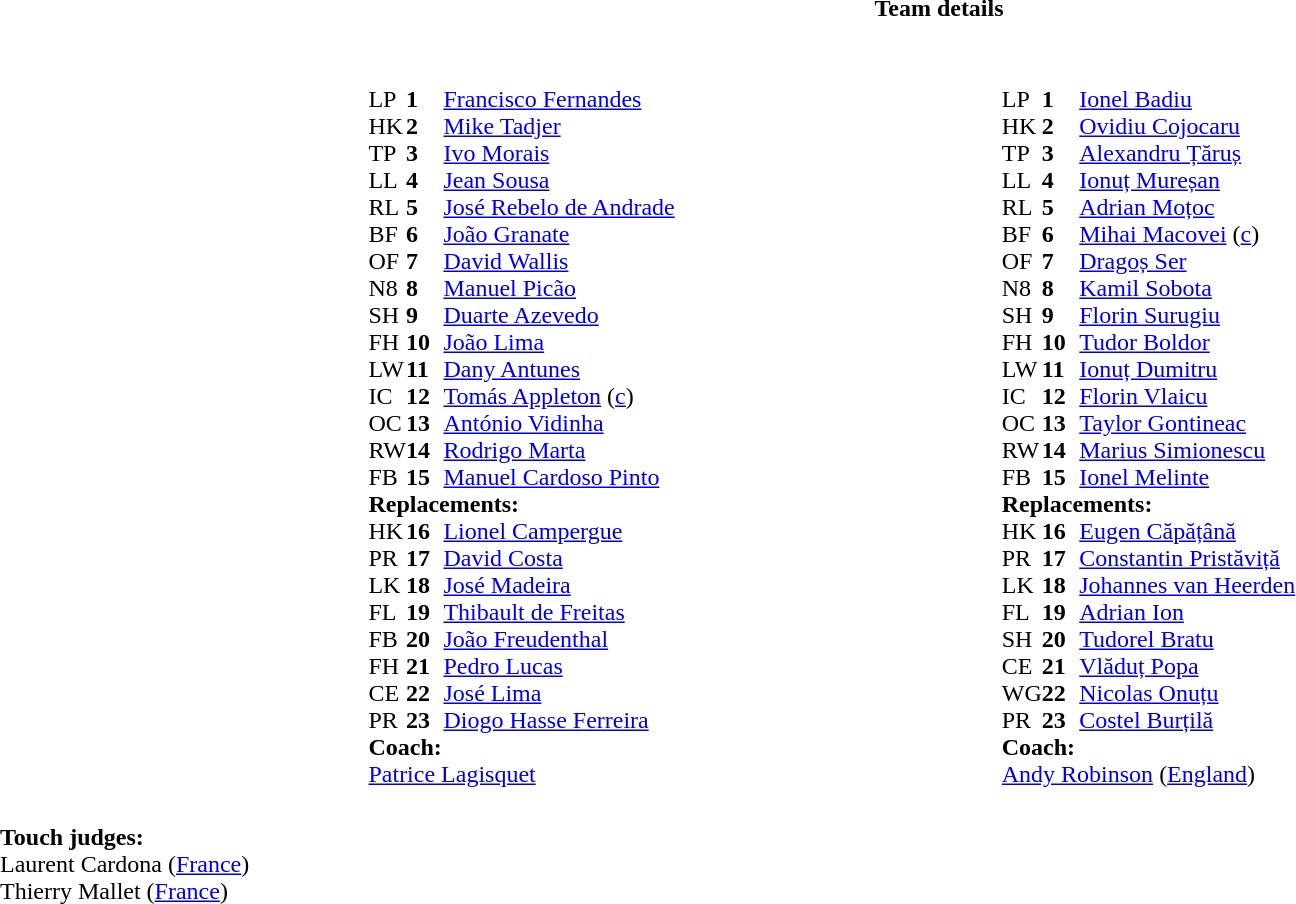<table border="0" width="100%" class="collapsible collapsed" style="text-align: center float:center">
<tr>
<th>Team details</th>
</tr>
<tr>
<td><br><table style="width:80%; horizontal-align: center; padding-left: 10em">
<tr>
<td></td>
<td style="vertical-align: top; width:40%"><br><table cellspacing="0" cellpadding="0">
<tr>
<th width="25"></th>
<th width="25"></th>
</tr>
<tr>
<td>LP</td>
<td><strong>1</strong></td>
<td><a href='#'>Francisco Fernandes</a></td>
<td></td>
<td></td>
</tr>
<tr>
<td>HK</td>
<td><strong>2</strong></td>
<td><a href='#'>Mike Tadjer</a></td>
<td></td>
<td></td>
</tr>
<tr>
<td>TP</td>
<td><strong>3</strong></td>
<td><a href='#'>Ivo Morais</a></td>
<td></td>
<td></td>
</tr>
<tr>
<td>LL</td>
<td><strong>4</strong></td>
<td><a href='#'>Jean Sousa</a></td>
<td></td>
</tr>
<tr>
<td>RL</td>
<td><strong>5</strong></td>
<td><a href='#'>José Rebelo de Andrade</a></td>
<td></td>
<td></td>
</tr>
<tr>
<td>BF</td>
<td><strong>6</strong></td>
<td><a href='#'>João Granate</a></td>
<td></td>
<td></td>
<td></td>
</tr>
<tr>
<td>OF</td>
<td><strong>7</strong></td>
<td><a href='#'>David Wallis</a></td>
<td></td>
</tr>
<tr>
<td>N8</td>
<td><strong>8</strong></td>
<td><a href='#'>Manuel Picão</a></td>
<td></td>
<td></td>
</tr>
<tr>
<td>SH</td>
<td><strong>9</strong></td>
<td><a href='#'>Duarte Azevedo</a></td>
<td></td>
<td></td>
</tr>
<tr>
<td>FH</td>
<td><strong>10</strong></td>
<td><a href='#'>João Lima</a></td>
</tr>
<tr>
<td>LW</td>
<td><strong>11</strong></td>
<td><a href='#'>Dany Antunes</a></td>
<td></td>
<td></td>
</tr>
<tr>
<td>IC</td>
<td><strong>12</strong></td>
<td><a href='#'>Tomás Appleton</a> (<a href='#'>c</a>)</td>
</tr>
<tr>
<td>OC</td>
<td><strong>13</strong></td>
<td><a href='#'>António Vidinha</a></td>
<td></td>
<td></td>
</tr>
<tr>
<td>RW</td>
<td><strong>14</strong></td>
<td><a href='#'>Rodrigo Marta</a></td>
</tr>
<tr>
<td>FB</td>
<td><strong>15</strong></td>
<td><a href='#'>Manuel Cardoso Pinto</a></td>
<td></td>
<td></td>
</tr>
<tr>
<td colspan="4"><strong>Replacements:</strong></td>
</tr>
<tr>
<td>HK</td>
<td><strong>16</strong></td>
<td><a href='#'>Lionel Campergue</a></td>
<td></td>
<td></td>
</tr>
<tr>
<td>PR</td>
<td><strong>17</strong></td>
<td><a href='#'>David Costa</a></td>
<td></td>
<td></td>
</tr>
<tr>
<td>LK</td>
<td><strong>18</strong></td>
<td><a href='#'>José Madeira</a></td>
<td></td>
<td></td>
<td></td>
<td></td>
</tr>
<tr>
<td>FL</td>
<td><strong>19</strong></td>
<td><a href='#'>Thibault de Freitas</a></td>
<td></td>
<td></td>
</tr>
<tr>
<td>FB</td>
<td><strong>20</strong></td>
<td><a href='#'>João Freudenthal</a></td>
<td></td>
<td></td>
</tr>
<tr>
<td>FH</td>
<td><strong>21</strong></td>
<td><a href='#'>Pedro Lucas</a></td>
<td></td>
<td></td>
</tr>
<tr>
<td>CE</td>
<td><strong>22</strong></td>
<td><a href='#'>José Lima</a></td>
<td></td>
<td></td>
</tr>
<tr>
<td>PR</td>
<td><strong>23</strong></td>
<td><a href='#'>Diogo Hasse Ferreira</a></td>
<td></td>
<td></td>
</tr>
<tr>
<td colspan="4"><strong>Coach:</strong></td>
</tr>
<tr>
<td colspan="4"><a href='#'>Patrice Lagisquet</a></td>
</tr>
</table>
</td>
<td style="vertical-align:top"></td>
<td style="vertical-align: top; width:40%"><br><table cellspacing="0" cellpadding="0">
<tr>
<th width="25"></th>
<th width="25"></th>
</tr>
<tr>
<td>LP</td>
<td><strong>1</strong></td>
<td><a href='#'>Ionel Badiu</a></td>
<td></td>
<td></td>
</tr>
<tr>
<td>HK</td>
<td><strong>2</strong></td>
<td><a href='#'>Ovidiu Cojocaru</a></td>
<td></td>
<td></td>
</tr>
<tr>
<td>TP</td>
<td><strong>3</strong></td>
<td><a href='#'>Alexandru Țăruș</a></td>
<td></td>
<td></td>
</tr>
<tr>
<td>LL</td>
<td><strong>4</strong></td>
<td><a href='#'>Ionuț Mureșan</a></td>
<td></td>
<td></td>
</tr>
<tr>
<td>RL</td>
<td><strong>5</strong></td>
<td><a href='#'>Adrian Moțoc</a></td>
</tr>
<tr>
<td>BF</td>
<td><strong>6</strong></td>
<td><a href='#'>Mihai Macovei</a> (<a href='#'>c</a>)</td>
</tr>
<tr>
<td>OF</td>
<td><strong>7</strong></td>
<td><a href='#'>Dragoș Ser</a></td>
<td></td>
</tr>
<tr>
<td>N8</td>
<td><strong>8</strong></td>
<td><a href='#'>Kamil Sobota</a></td>
<td></td>
<td></td>
</tr>
<tr>
<td>SH</td>
<td><strong>9</strong></td>
<td><a href='#'>Florin Surugiu</a></td>
<td></td>
<td></td>
</tr>
<tr>
<td>FH</td>
<td><strong>10</strong></td>
<td><a href='#'>Tudor Boldor</a></td>
<td></td>
</tr>
<tr>
<td>LW</td>
<td><strong>11</strong></td>
<td><a href='#'>Ionuț Dumitru</a></td>
<td></td>
<td></td>
</tr>
<tr>
<td>IC</td>
<td><strong>12</strong></td>
<td><a href='#'>Florin Vlaicu</a></td>
<td></td>
</tr>
<tr>
<td>OC</td>
<td><strong>13</strong></td>
<td><a href='#'>Taylor Gontineac</a></td>
<td></td>
<td></td>
</tr>
<tr>
<td>RW</td>
<td><strong>14</strong></td>
<td><a href='#'>Marius Simionescu</a></td>
<td></td>
</tr>
<tr>
<td>FB</td>
<td><strong>15</strong></td>
<td><a href='#'>Ionel Melinte</a></td>
<td></td>
</tr>
<tr>
<td colspan="4"><strong>Replacements:</strong></td>
</tr>
<tr>
<td>HK</td>
<td><strong>16</strong></td>
<td><a href='#'>Eugen Căpățână</a></td>
<td></td>
<td></td>
</tr>
<tr>
<td>PR</td>
<td><strong>17</strong></td>
<td><a href='#'>Constantin Pristăviță</a></td>
<td></td>
<td></td>
</tr>
<tr>
<td>LK</td>
<td><strong>18</strong></td>
<td><a href='#'>Johannes van Heerden</a></td>
<td></td>
<td></td>
</tr>
<tr>
<td>FL</td>
<td><strong>19</strong></td>
<td><a href='#'>Adrian Ion</a></td>
<td></td>
<td></td>
</tr>
<tr>
<td>SH</td>
<td><strong>20</strong></td>
<td><a href='#'>Tudorel Bratu</a></td>
<td></td>
<td></td>
</tr>
<tr>
<td>CE</td>
<td><strong>21</strong></td>
<td><a href='#'>Vlăduț Popa</a></td>
<td></td>
<td></td>
</tr>
<tr>
<td>WG</td>
<td><strong>22</strong></td>
<td><a href='#'>Nicolas Onuțu</a></td>
<td></td>
<td></td>
</tr>
<tr>
<td>PR</td>
<td><strong>23</strong></td>
<td><a href='#'>Costel Burțilă</a></td>
<td></td>
<td></td>
</tr>
<tr>
<td colspan="4"><strong>Coach:</strong></td>
</tr>
<tr>
<td colspan="4"><a href='#'>Andy Robinson</a> (<a href='#'>England</a>)</td>
</tr>
</table>
</td>
</tr>
</table>
<table style="width:100%">
<tr>
<td><br><strong>Touch judges:</strong>
<br>Laurent Cardona (<a href='#'>France</a>)
<br>Thierry Mallet (<a href='#'>France</a>)</td>
</tr>
</table>
</td>
</tr>
</table>
